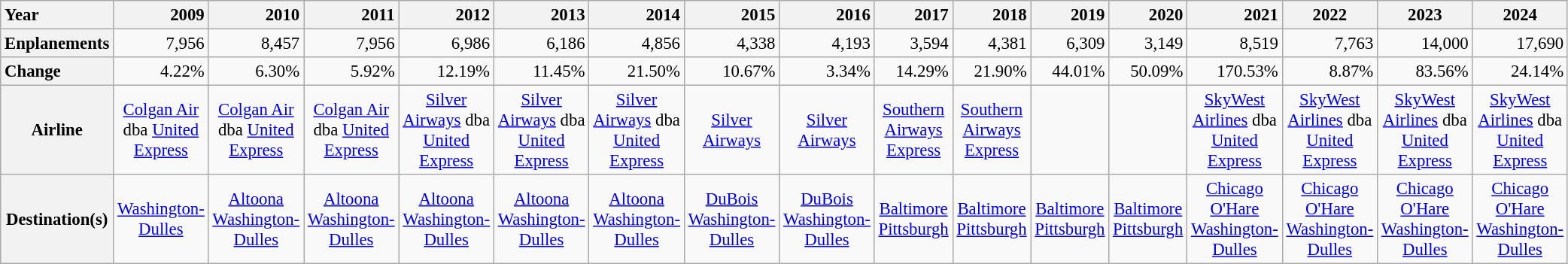<table class="wikitable" style="font-size:95%;">
<tr>
<th style="text-align:left;">Year</th>
<th style="text-align:right;">2009 </th>
<th style="text-align:right;">2010 </th>
<th style="text-align:right;">2011 </th>
<th style="text-align:right;">2012 </th>
<th style="text-align:right;">2013</th>
<th style="text-align:right;">2014</th>
<th style="text-align:right;">2015</th>
<th style="text-align:right;">2016</th>
<th style="text-align:right;">2017</th>
<th style="text-align:right;">2018</th>
<th style="text-align:right;">2019</th>
<th style="text-align:right;">2020</th>
<th style="text-align:right;">2021</th>
<th>2022</th>
<th>2023</th>
<th>2024</th>
</tr>
<tr>
<th style="text-align:left;">Enplanements</th>
<td style="text-align:right;">7,956</td>
<td style="text-align:right;">8,457</td>
<td style="text-align:right;">7,956</td>
<td style="text-align:right;">6,986</td>
<td style="text-align:right;">6,186</td>
<td style="text-align:right;">4,856</td>
<td style="text-align:right;">4,338</td>
<td style="text-align:right;">4,193</td>
<td style="text-align:right;">3,594</td>
<td style="text-align:right;">4,381</td>
<td style="text-align:right;">6,309</td>
<td style="text-align:right;">3,149</td>
<td style="text-align:right;">8,519</td>
<td style="text-align:right;">7,763</td>
<td style="text-align:right;">14,000</td>
<td style="text-align:right;">17,690</td>
</tr>
<tr>
<th style="text-align:left;">Change</th>
<td style="text-align:right;">4.22%</td>
<td style="text-align:right;">6.30%</td>
<td style="text-align:right;">5.92%</td>
<td style="text-align:right;">12.19%</td>
<td style="text-align:right;">11.45%</td>
<td style="text-align:right;">21.50%</td>
<td style="text-align:right;">10.67%</td>
<td style="text-align:right;">3.34%</td>
<td style="text-align:right;">14.29%</td>
<td style="text-align:right;">21.90%</td>
<td style="text-align:right;">44.01%</td>
<td style="text-align:right;">50.09%</td>
<td style="text-align:right;">170.53%</td>
<td style="text-align:right;">8.87%</td>
<td style="text-align:right;">83.56%</td>
<td style="text-align:right;">24.14%</td>
</tr>
<tr>
<th>Airline</th>
<td style="text-align:center;"><a href='#'>Colgan Air</a> dba <a href='#'>United Express</a></td>
<td style="text-align:center;"><a href='#'>Colgan Air</a> dba <a href='#'>United Express</a></td>
<td style="text-align:center;"><a href='#'>Colgan Air</a> dba <a href='#'>United Express</a></td>
<td style="text-align:center;"><a href='#'>Silver Airways</a> dba <a href='#'>United Express</a></td>
<td style="text-align:center;"><a href='#'>Silver Airways</a> dba <a href='#'>United Express</a></td>
<td style="text-align:center;"><a href='#'>Silver Airways</a> dba <a href='#'>United Express</a></td>
<td style="text-align:center;"><a href='#'>Silver Airways</a></td>
<td style="text-align:center;"><a href='#'>Silver Airways</a></td>
<td style="text-align:center;"><a href='#'>Southern Airways Express</a></td>
<td style="text-align:center;"><a href='#'>Southern Airways Express</a></td>
<td style="text-align:center;"></td>
<td style="text-align:center;"></td>
<td style="text-align:center;"><a href='#'>SkyWest Airlines</a> dba <a href='#'>United Express</a></td>
<td style="text-align:center;"><a href='#'>SkyWest Airlines</a> dba <a href='#'>United Express</a></td>
<td style="text-align:center;"><a href='#'>SkyWest Airlines</a> dba <a href='#'>United Express</a></td>
<td style="text-align:center;"><a href='#'>SkyWest Airlines</a> dba <a href='#'>United Express</a></td>
</tr>
<tr>
<th>Destination(s)</th>
<td style="text-align:center;"><a href='#'>Washington-Dulles</a></td>
<td style="text-align:center;"><a href='#'>Altoona</a><br><a href='#'>Washington-Dulles</a></td>
<td style="text-align:center;"><a href='#'>Altoona</a><br><a href='#'>Washington-Dulles</a></td>
<td style="text-align:center;"><a href='#'>Altoona</a><br><a href='#'>Washington-Dulles</a></td>
<td style="text-align:center;"><a href='#'>Altoona</a><br><a href='#'>Washington-Dulles</a></td>
<td style="text-align:center;"><a href='#'>Altoona</a><br><a href='#'>Washington-Dulles</a></td>
<td style="text-align:center;"><a href='#'>DuBois</a><br><a href='#'>Washington-Dulles</a></td>
<td style="text-align:center;"><a href='#'>DuBois</a><br><a href='#'>Washington-Dulles</a></td>
<td style="text-align:center;"><a href='#'>Baltimore</a><br><a href='#'>Pittsburgh</a></td>
<td style="text-align:center;"><a href='#'>Baltimore</a><br><a href='#'>Pittsburgh</a></td>
<td style="text-align:center;"><a href='#'>Baltimore</a><br><a href='#'>Pittsburgh</a></td>
<td style="text-align:center;"><a href='#'>Baltimore</a><br><a href='#'>Pittsburgh</a></td>
<td style="text-align:center;"><a href='#'>Chicago O'Hare</a><br><a href='#'>Washington-Dulles</a></td>
<td style="text-align:center;"><a href='#'>Chicago O'Hare</a><br><a href='#'>Washington-Dulles</a></td>
<td style="text-align:center;"><a href='#'>Chicago O'Hare</a><br><a href='#'>Washington-Dulles</a></td>
<td style="text-align:center;"><a href='#'>Chicago O'Hare</a><br><a href='#'>Washington-Dulles</a></td>
</tr>
</table>
